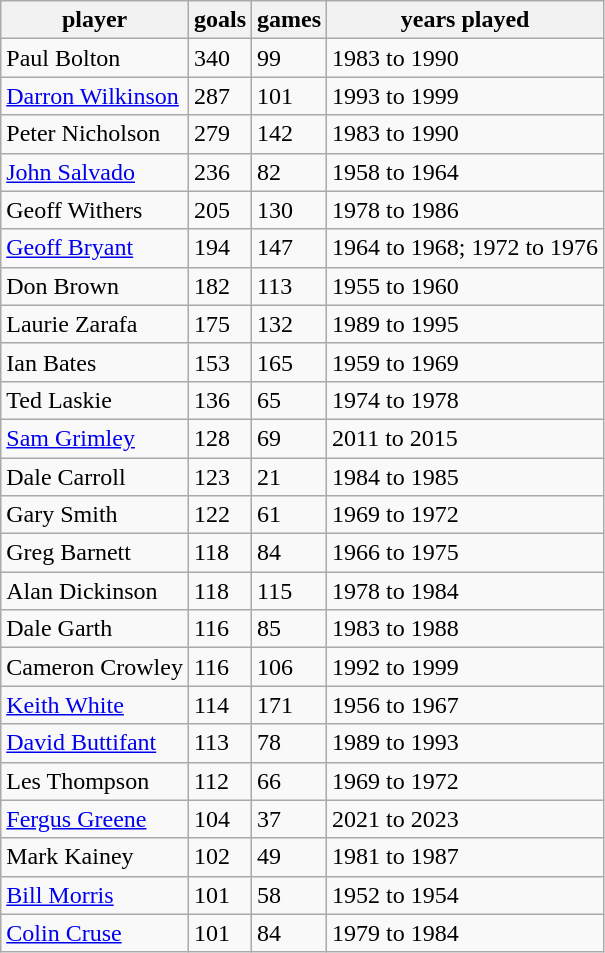<table class="wikitable">
<tr>
<th>player</th>
<th>goals</th>
<th>games</th>
<th>years played</th>
</tr>
<tr>
<td>Paul Bolton</td>
<td>340</td>
<td>99</td>
<td>1983 to 1990</td>
</tr>
<tr>
<td><a href='#'>Darron Wilkinson</a></td>
<td>287</td>
<td>101</td>
<td>1993 to 1999</td>
</tr>
<tr>
<td>Peter Nicholson</td>
<td>279</td>
<td>142</td>
<td>1983 to 1990</td>
</tr>
<tr>
<td><a href='#'>John Salvado</a></td>
<td>236</td>
<td>82</td>
<td>1958 to 1964</td>
</tr>
<tr>
<td>Geoff Withers</td>
<td>205</td>
<td>130</td>
<td>1978 to 1986</td>
</tr>
<tr>
<td><a href='#'>Geoff Bryant</a></td>
<td>194</td>
<td>147</td>
<td>1964 to 1968; 1972 to 1976</td>
</tr>
<tr>
<td>Don Brown</td>
<td>182</td>
<td>113</td>
<td>1955 to 1960</td>
</tr>
<tr>
<td>Laurie Zarafa</td>
<td>175</td>
<td>132</td>
<td>1989 to 1995</td>
</tr>
<tr>
<td>Ian Bates</td>
<td>153</td>
<td>165</td>
<td>1959 to 1969</td>
</tr>
<tr>
<td>Ted Laskie</td>
<td>136</td>
<td>65</td>
<td>1974 to 1978</td>
</tr>
<tr>
<td><a href='#'>Sam Grimley</a></td>
<td>128</td>
<td>69</td>
<td>2011 to 2015</td>
</tr>
<tr>
<td>Dale Carroll</td>
<td>123</td>
<td>21</td>
<td>1984 to 1985</td>
</tr>
<tr>
<td>Gary Smith</td>
<td>122</td>
<td>61</td>
<td>1969 to 1972</td>
</tr>
<tr>
<td>Greg Barnett</td>
<td>118</td>
<td>84</td>
<td>1966 to 1975</td>
</tr>
<tr>
<td>Alan Dickinson</td>
<td>118</td>
<td>115</td>
<td>1978 to 1984</td>
</tr>
<tr>
<td>Dale Garth</td>
<td>116</td>
<td>85</td>
<td>1983 to 1988</td>
</tr>
<tr>
<td>Cameron Crowley</td>
<td>116</td>
<td>106</td>
<td>1992 to 1999</td>
</tr>
<tr>
<td><a href='#'>Keith White</a></td>
<td>114</td>
<td>171</td>
<td>1956 to 1967</td>
</tr>
<tr>
<td><a href='#'>David Buttifant</a></td>
<td>113</td>
<td>78</td>
<td>1989 to 1993</td>
</tr>
<tr>
<td>Les Thompson</td>
<td>112</td>
<td>66</td>
<td>1969 to 1972</td>
</tr>
<tr>
<td><a href='#'>Fergus Greene</a></td>
<td>104</td>
<td>37</td>
<td>2021 to 2023</td>
</tr>
<tr>
<td>Mark Kainey</td>
<td>102</td>
<td>49</td>
<td>1981 to 1987</td>
</tr>
<tr>
<td><a href='#'>Bill Morris</a></td>
<td>101</td>
<td>58</td>
<td>1952 to 1954</td>
</tr>
<tr>
<td><a href='#'>Colin Cruse</a></td>
<td>101</td>
<td>84</td>
<td>1979 to 1984</td>
</tr>
</table>
